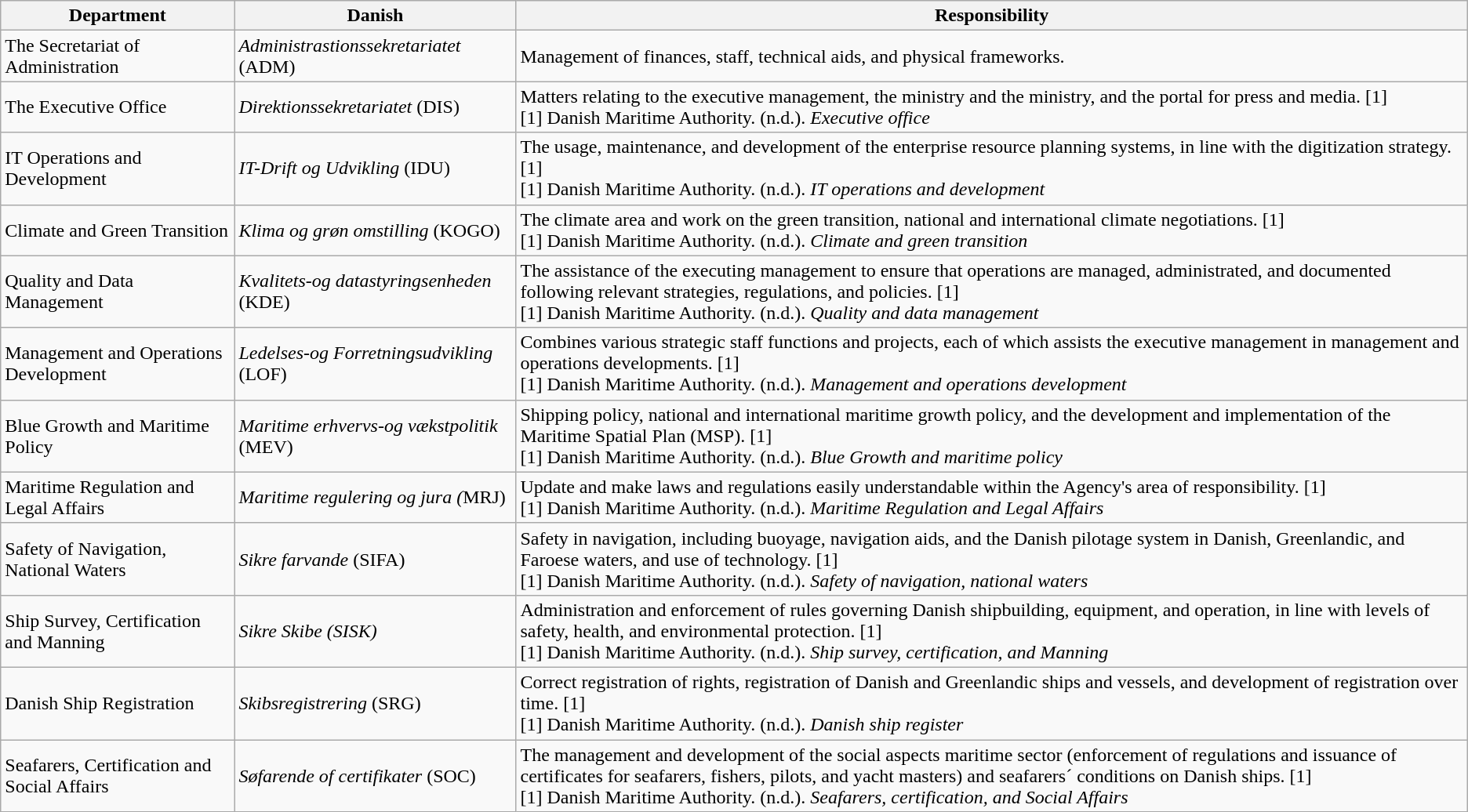<table class="wikitable">
<tr>
<th>Department</th>
<th>Danish</th>
<th>Responsibility</th>
</tr>
<tr>
<td>The Secretariat of Administration</td>
<td><em>Administrastionssekretariatet</em> (ADM)</td>
<td>Management of finances, staff, technical aids, and physical frameworks.<br></td>
</tr>
<tr>
<td>The Executive Office</td>
<td><em>Direktionssekretariatet</em> (DIS)</td>
<td>Matters relating to the executive management, the ministry and the ministry, and the portal for press and media.  [1]<br>[1] Danish Maritime Authority. (n.d.). <em>Executive office</em></td>
</tr>
<tr>
<td>IT Operations and Development</td>
<td><em>IT-Drift og Udvikling</em> (IDU)</td>
<td>The usage, maintenance, and development of the enterprise resource planning systems, in line with the digitization strategy. [1]<br>[1] Danish Maritime Authority. (n.d.). <em>IT operations and development</em></td>
</tr>
<tr>
<td>Climate and Green Transition</td>
<td><em>Klima og grøn omstilling</em> (KOGO)</td>
<td>The climate area and work on the green transition, national and international climate negotiations. [1]<br>[1] Danish Maritime Authority. (n.d.). <em>Climate and green transition</em></td>
</tr>
<tr>
<td>Quality and Data Management</td>
<td><em>Kvalitets-og datastyringsenheden</em> (KDE)</td>
<td>The assistance of the executing management to ensure that operations are managed, administrated, and documented following relevant strategies, regulations, and policies. [1]<br>[1] Danish Maritime Authority. (n.d.). <em>Quality and data management</em></td>
</tr>
<tr>
<td>Management and Operations Development</td>
<td><em>Ledelses-og Forretningsudvikling</em> (LOF)</td>
<td>Combines various strategic staff functions and projects, each of which assists the executive management in management and operations developments. [1]<br>[1] Danish Maritime Authority. (n.d.). <em>Management and operations development</em></td>
</tr>
<tr>
<td>Blue Growth and Maritime Policy</td>
<td><em>Maritime erhvervs-og vækstpolitik</em> (MEV)</td>
<td>Shipping policy, national and international maritime growth policy, and the development and implementation of the Maritime Spatial Plan (MSP). [1]<br>[1] Danish Maritime Authority. (n.d.). <em>Blue Growth and maritime policy</em></td>
</tr>
<tr>
<td>Maritime Regulation and Legal Affairs</td>
<td><em>Maritime regulering og jura (</em>MRJ)</td>
<td>Update and make laws and regulations easily understandable within the Agency's area of responsibility. [1]<br>[1] Danish Maritime Authority. (n.d.). <em>Maritime Regulation and Legal Affairs</em></td>
</tr>
<tr>
<td>Safety of Navigation, National Waters</td>
<td><em>Sikre farvande</em> (SIFA)</td>
<td>Safety in navigation, including buoyage, navigation aids, and the Danish pilotage system in Danish, Greenlandic, and Faroese waters, and use of technology. [1]<br>[1] Danish Maritime Authority. (n.d.). <em>Safety of navigation, national waters</em></td>
</tr>
<tr>
<td>Ship Survey, Certification and Manning</td>
<td><em>Sikre Skibe (SISK)</em></td>
<td>Administration and enforcement of rules governing Danish shipbuilding, equipment, and operation, in line with levels of safety, health, and environmental protection. [1]<br>[1] Danish Maritime Authority. (n.d.). <em>Ship survey, certification, and Manning</em></td>
</tr>
<tr>
<td>Danish Ship Registration</td>
<td><em>Skibsregistrering</em> (SRG)</td>
<td>Correct registration of rights, registration of Danish and Greenlandic ships and vessels, and development of registration over time. [1]<br>[1] Danish Maritime Authority. (n.d.). <em>Danish ship register</em></td>
</tr>
<tr>
<td>Seafarers, Certification and Social Affairs</td>
<td><em>Søfarende of certifikater</em> (SOC)</td>
<td>The management and development of the social aspects maritime sector (enforcement of regulations and issuance of certificates for seafarers, fishers, pilots, and yacht masters) and seafarers´ conditions on Danish ships. [1]<br>[1] Danish Maritime Authority. (n.d.). <em>Seafarers, certification, and Social Affairs</em></td>
</tr>
</table>
